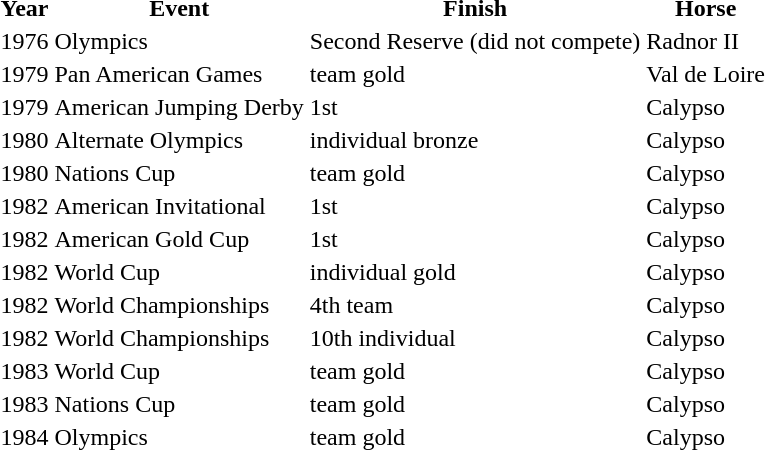<table>
<tr>
<th>Year</th>
<th>Event</th>
<th>Finish</th>
<th>Horse</th>
</tr>
<tr>
<td>1976</td>
<td>Olympics</td>
<td>Second Reserve (did not compete)</td>
<td>Radnor II</td>
</tr>
<tr>
<td>1979</td>
<td>Pan American Games</td>
<td>team gold</td>
<td>Val de Loire</td>
</tr>
<tr>
<td>1979</td>
<td>American Jumping Derby</td>
<td>1st</td>
<td>Calypso</td>
</tr>
<tr>
<td>1980</td>
<td>Alternate Olympics</td>
<td>individual bronze</td>
<td>Calypso</td>
</tr>
<tr>
<td>1980</td>
<td>Nations Cup</td>
<td>team gold</td>
<td>Calypso</td>
</tr>
<tr>
<td>1982</td>
<td>American Invitational</td>
<td>1st</td>
<td>Calypso</td>
</tr>
<tr>
<td>1982</td>
<td>American Gold Cup</td>
<td>1st</td>
<td>Calypso</td>
</tr>
<tr>
<td>1982</td>
<td>World Cup</td>
<td>individual gold</td>
<td>Calypso</td>
</tr>
<tr>
<td>1982</td>
<td>World Championships</td>
<td>4th team</td>
<td>Calypso</td>
</tr>
<tr>
<td>1982</td>
<td>World Championships</td>
<td>10th individual</td>
<td>Calypso</td>
</tr>
<tr>
<td>1983</td>
<td>World Cup</td>
<td>team gold</td>
<td>Calypso</td>
</tr>
<tr>
<td>1983</td>
<td>Nations Cup</td>
<td>team gold</td>
<td>Calypso</td>
</tr>
<tr>
<td>1984</td>
<td>Olympics</td>
<td>team gold</td>
<td>Calypso</td>
</tr>
</table>
